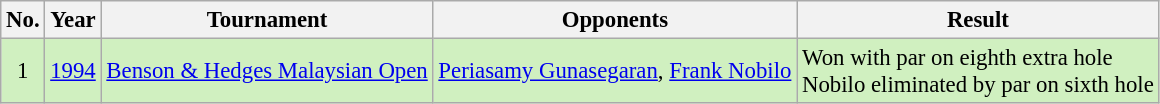<table class="wikitable" style="font-size:95%;">
<tr>
<th>No.</th>
<th>Year</th>
<th>Tournament</th>
<th>Opponents</th>
<th>Result</th>
</tr>
<tr style="background:#D0F0C0;">
<td align=center>1</td>
<td><a href='#'>1994</a></td>
<td><a href='#'>Benson & Hedges Malaysian Open</a></td>
<td> <a href='#'>Periasamy Gunasegaran</a>,  <a href='#'>Frank Nobilo</a></td>
<td>Won with par on eighth extra hole<br>Nobilo eliminated by par on sixth hole</td>
</tr>
</table>
